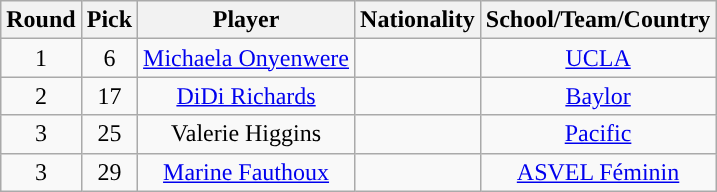<table class="wikitable" style="text-align: center;">
<tr>
<th>Round</th>
<th>Pick</th>
<th>Player</th>
<th>Nationality</th>
<th>School/Team/Country</th>
</tr>
<tr>
<td>1</td>
<td>6</td>
<td><a href='#'>Michaela Onyenwere</a></td>
<td></td>
<td><a href='#'>UCLA</a></td>
</tr>
<tr>
<td>2</td>
<td>17</td>
<td><a href='#'>DiDi Richards</a></td>
<td></td>
<td><a href='#'>Baylor</a></td>
</tr>
<tr>
<td>3</td>
<td>25</td>
<td>Valerie Higgins</td>
<td></td>
<td><a href='#'>Pacific</a></td>
</tr>
<tr>
<td>3</td>
<td>29</td>
<td><a href='#'>Marine Fauthoux</a></td>
<td></td>
<td><a href='#'>ASVEL Féminin</a> </td>
</tr>
</table>
